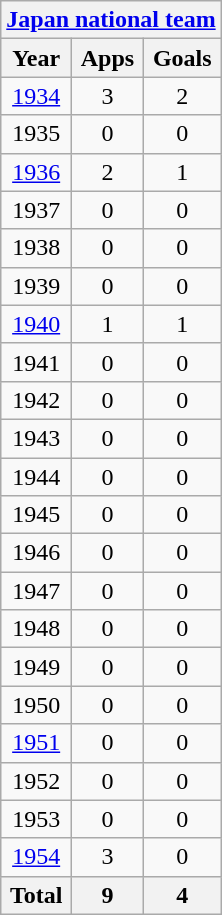<table class="wikitable" style="text-align:center">
<tr>
<th colspan=3><a href='#'>Japan national team</a></th>
</tr>
<tr>
<th>Year</th>
<th>Apps</th>
<th>Goals</th>
</tr>
<tr>
<td><a href='#'>1934</a></td>
<td>3</td>
<td>2</td>
</tr>
<tr>
<td>1935</td>
<td>0</td>
<td>0</td>
</tr>
<tr>
<td><a href='#'>1936</a></td>
<td>2</td>
<td>1</td>
</tr>
<tr>
<td>1937</td>
<td>0</td>
<td>0</td>
</tr>
<tr>
<td>1938</td>
<td>0</td>
<td>0</td>
</tr>
<tr>
<td>1939</td>
<td>0</td>
<td>0</td>
</tr>
<tr>
<td><a href='#'>1940</a></td>
<td>1</td>
<td>1</td>
</tr>
<tr>
<td>1941</td>
<td>0</td>
<td>0</td>
</tr>
<tr>
<td>1942</td>
<td>0</td>
<td>0</td>
</tr>
<tr>
<td>1943</td>
<td>0</td>
<td>0</td>
</tr>
<tr>
<td>1944</td>
<td>0</td>
<td>0</td>
</tr>
<tr>
<td>1945</td>
<td>0</td>
<td>0</td>
</tr>
<tr>
<td>1946</td>
<td>0</td>
<td>0</td>
</tr>
<tr>
<td>1947</td>
<td>0</td>
<td>0</td>
</tr>
<tr>
<td>1948</td>
<td>0</td>
<td>0</td>
</tr>
<tr>
<td>1949</td>
<td>0</td>
<td>0</td>
</tr>
<tr>
<td>1950</td>
<td>0</td>
<td>0</td>
</tr>
<tr>
<td><a href='#'>1951</a></td>
<td>0</td>
<td>0</td>
</tr>
<tr>
<td>1952</td>
<td>0</td>
<td>0</td>
</tr>
<tr>
<td>1953</td>
<td>0</td>
<td>0</td>
</tr>
<tr>
<td><a href='#'>1954</a></td>
<td>3</td>
<td>0</td>
</tr>
<tr>
<th>Total</th>
<th>9</th>
<th>4</th>
</tr>
</table>
